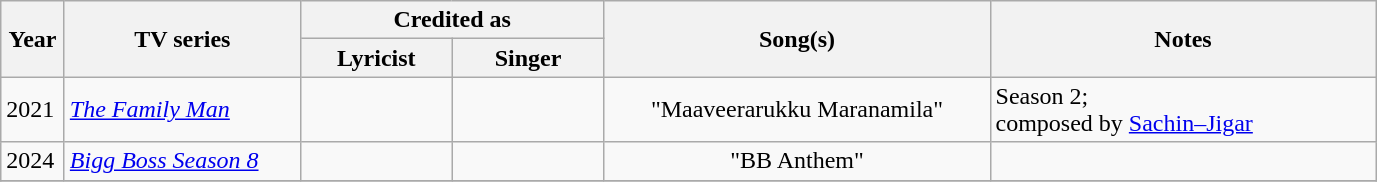<table class="wikitable sortable">
<tr>
<th rowspan="2" style="width:35px;">Year</th>
<th rowspan="2" style="width:150px;">TV series</th>
<th colspan="2" style="width:195px;">Credited as</th>
<th rowspan="2" style="text-align:center; width:250px;" class="unsortable">Song(s)</th>
<th rowspan="2"  style="text-align:center; width:250px;" class="unsortable">Notes</th>
</tr>
<tr>
<th width="65">Lyricist</th>
<th style="width:65px;">Singer</th>
</tr>
<tr>
<td rowspan="1">2021</td>
<td><em><a href='#'>The Family Man</a></em></td>
<td style="text-align:center;"></td>
<td style="text-align:center;"></td>
<td style="text-align:center;">"Maaveerarukku Maranamila"</td>
<td>Season 2;<br>composed by <a href='#'>Sachin–Jigar</a></td>
</tr>
<tr>
<td>2024</td>
<td><em><a href='#'>Bigg Boss Season 8</a></em></td>
<td style="text-align:center;"></td>
<td style="text-align:center;"></td>
<td style="text-align:center;">"BB Anthem"</td>
<td></td>
</tr>
<tr>
</tr>
</table>
